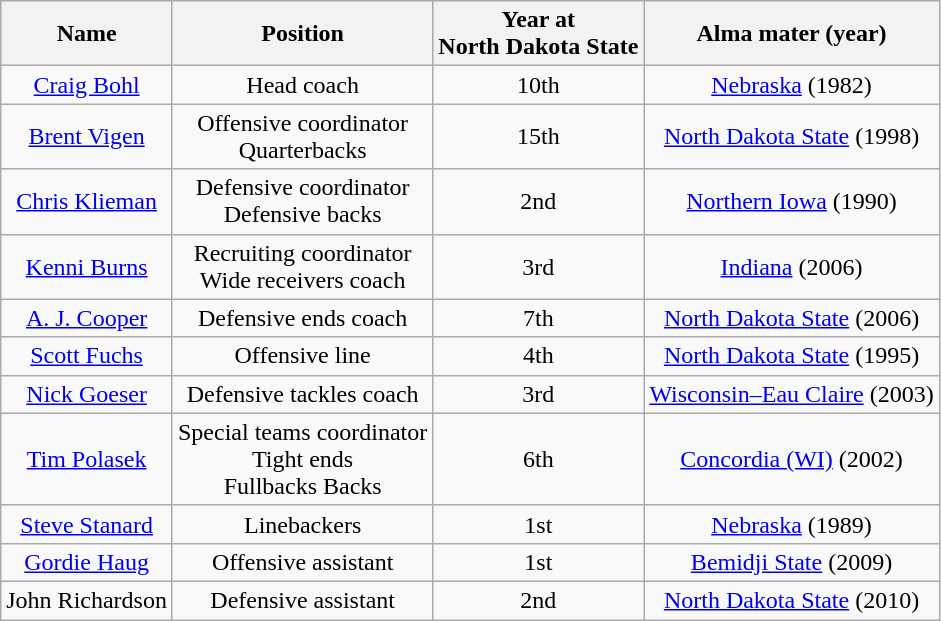<table class="wikitable">
<tr>
<th>Name</th>
<th>Position</th>
<th>Year at<br>North Dakota State</th>
<th>Alma mater (year)</th>
</tr>
<tr align="center">
<td><a href='#'>Craig Bohl</a></td>
<td>Head coach</td>
<td>10th</td>
<td><a href='#'>Nebraska</a> (1982)</td>
</tr>
<tr align="center">
<td><a href='#'>Brent Vigen</a></td>
<td>Offensive coordinator<br>Quarterbacks</td>
<td>15th</td>
<td><a href='#'>North Dakota State</a> (1998)</td>
</tr>
<tr align="center">
<td><a href='#'>Chris Klieman</a></td>
<td>Defensive coordinator<br>Defensive backs</td>
<td>2nd</td>
<td><a href='#'>Northern Iowa</a> (1990)</td>
</tr>
<tr align="center">
<td><a href='#'>Kenni Burns</a></td>
<td>Recruiting coordinator<br>Wide receivers coach</td>
<td>3rd</td>
<td><a href='#'>Indiana</a> (2006)</td>
</tr>
<tr align="center">
<td><a href='#'>A. J. Cooper</a></td>
<td>Defensive ends coach</td>
<td>7th</td>
<td><a href='#'>North Dakota State</a> (2006)</td>
</tr>
<tr align="center">
<td><a href='#'>Scott Fuchs</a></td>
<td>Offensive line</td>
<td>4th</td>
<td><a href='#'>North Dakota State</a> (1995)</td>
</tr>
<tr align="center">
<td><a href='#'>Nick Goeser</a></td>
<td>Defensive tackles coach</td>
<td>3rd</td>
<td><a href='#'>Wisconsin–Eau Claire</a> (2003)</td>
</tr>
<tr align="center">
<td><a href='#'>Tim Polasek</a></td>
<td>Special teams coordinator <br>Tight ends<br>Fullbacks Backs</td>
<td>6th</td>
<td><a href='#'>Concordia (WI)</a> (2002)</td>
</tr>
<tr align="center">
<td><a href='#'>Steve Stanard</a></td>
<td>Linebackers</td>
<td>1st</td>
<td><a href='#'>Nebraska</a> (1989)</td>
</tr>
<tr align="center">
<td><a href='#'>Gordie Haug</a></td>
<td>Offensive assistant</td>
<td>1st</td>
<td><a href='#'>Bemidji State</a> (2009)</td>
</tr>
<tr align="center">
<td>John Richardson</td>
<td>Defensive assistant</td>
<td>2nd</td>
<td><a href='#'>North Dakota State</a> (2010)</td>
</tr>
</table>
